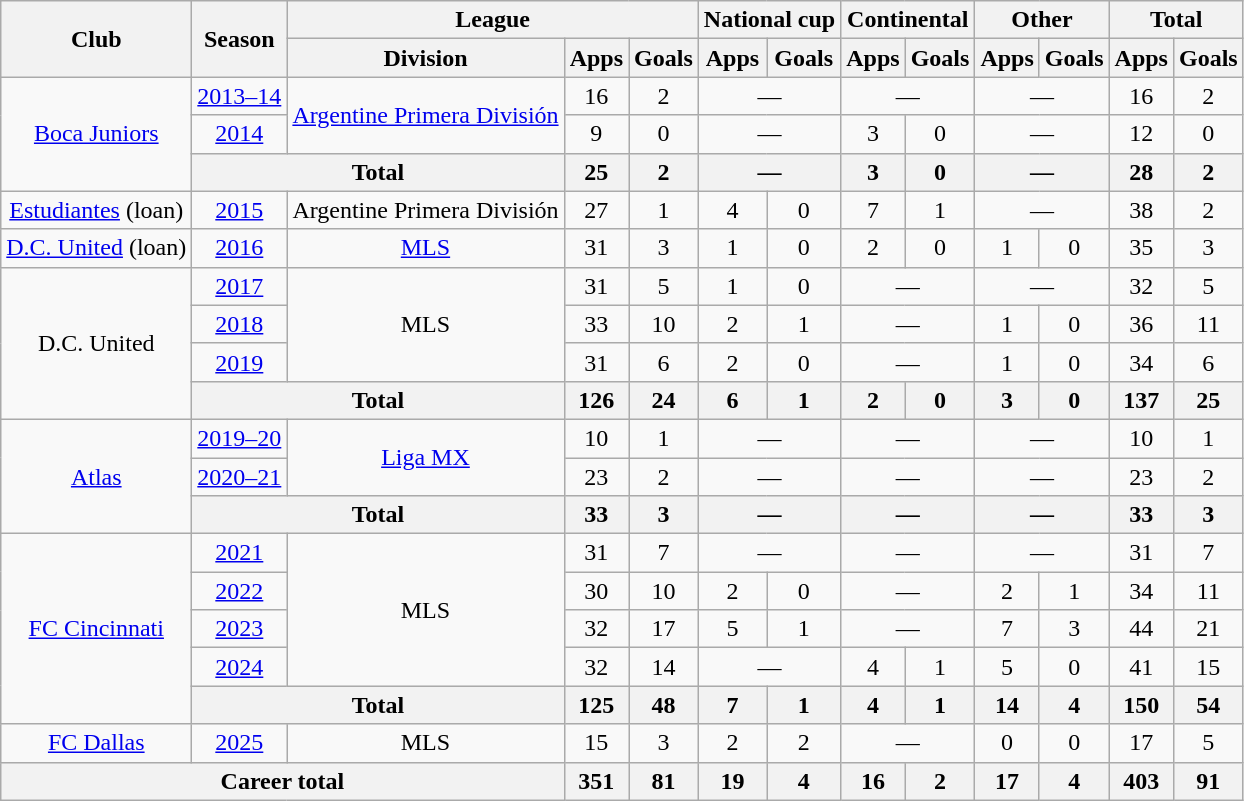<table class=wikitable style=text-align:center>
<tr>
<th rowspan="2">Club</th>
<th rowspan="2">Season</th>
<th colspan="3">League</th>
<th colspan="2">National cup</th>
<th colspan="2">Continental</th>
<th colspan="2">Other</th>
<th colspan="2">Total</th>
</tr>
<tr>
<th>Division</th>
<th>Apps</th>
<th>Goals</th>
<th>Apps</th>
<th>Goals</th>
<th>Apps</th>
<th>Goals</th>
<th>Apps</th>
<th>Goals</th>
<th>Apps</th>
<th>Goals</th>
</tr>
<tr>
<td rowspan="3"><a href='#'>Boca Juniors</a></td>
<td><a href='#'>2013–14</a></td>
<td rowspan="2"><a href='#'>Argentine Primera División</a></td>
<td>16</td>
<td>2</td>
<td colspan="2">—</td>
<td colspan="2">—</td>
<td colspan="2">—</td>
<td>16</td>
<td>2</td>
</tr>
<tr>
<td><a href='#'>2014</a></td>
<td>9</td>
<td>0</td>
<td colspan="2">—</td>
<td>3</td>
<td>0</td>
<td colspan="2">—</td>
<td>12</td>
<td>0</td>
</tr>
<tr>
<th colspan="2">Total</th>
<th>25</th>
<th>2</th>
<th colspan="2">—</th>
<th>3</th>
<th>0</th>
<th colspan="2">—</th>
<th>28</th>
<th>2</th>
</tr>
<tr>
<td><a href='#'>Estudiantes</a> (loan)</td>
<td><a href='#'>2015</a></td>
<td>Argentine Primera División</td>
<td>27</td>
<td>1</td>
<td>4</td>
<td>0</td>
<td>7</td>
<td>1</td>
<td colspan="2">—</td>
<td>38</td>
<td>2</td>
</tr>
<tr>
<td><a href='#'>D.C. United</a> (loan)</td>
<td><a href='#'>2016</a></td>
<td><a href='#'>MLS</a></td>
<td>31</td>
<td>3</td>
<td>1</td>
<td>0</td>
<td>2</td>
<td>0</td>
<td>1</td>
<td>0</td>
<td>35</td>
<td>3</td>
</tr>
<tr>
<td rowspan="4">D.C. United</td>
<td><a href='#'>2017</a></td>
<td rowspan="3">MLS</td>
<td>31</td>
<td>5</td>
<td>1</td>
<td>0</td>
<td colspan="2">—</td>
<td colspan="2">—</td>
<td>32</td>
<td>5</td>
</tr>
<tr>
<td><a href='#'>2018</a></td>
<td>33</td>
<td>10</td>
<td>2</td>
<td>1</td>
<td colspan="2">—</td>
<td>1</td>
<td>0</td>
<td>36</td>
<td>11</td>
</tr>
<tr>
<td><a href='#'>2019</a></td>
<td>31</td>
<td>6</td>
<td>2</td>
<td>0</td>
<td colspan="2">—</td>
<td>1</td>
<td>0</td>
<td>34</td>
<td>6</td>
</tr>
<tr>
<th colspan="2">Total</th>
<th>126</th>
<th>24</th>
<th>6</th>
<th>1</th>
<th>2</th>
<th>0</th>
<th>3</th>
<th>0</th>
<th>137</th>
<th>25</th>
</tr>
<tr>
<td rowspan="3"><a href='#'>Atlas</a></td>
<td><a href='#'>2019–20</a></td>
<td rowspan="2"><a href='#'>Liga MX</a></td>
<td>10</td>
<td>1</td>
<td colspan="2">—</td>
<td colspan="2">—</td>
<td colspan="2">—</td>
<td>10</td>
<td>1</td>
</tr>
<tr>
<td><a href='#'>2020–21</a></td>
<td>23</td>
<td>2</td>
<td colspan="2">—</td>
<td colspan="2">—</td>
<td colspan="2">—</td>
<td>23</td>
<td>2</td>
</tr>
<tr>
<th colspan="2">Total</th>
<th>33</th>
<th>3</th>
<th colspan="2">—</th>
<th colspan="2">—</th>
<th colspan="2">—</th>
<th>33</th>
<th>3</th>
</tr>
<tr>
<td rowspan="5"><a href='#'>FC Cincinnati</a></td>
<td><a href='#'>2021</a></td>
<td rowspan="4">MLS</td>
<td>31</td>
<td>7</td>
<td colspan="2">—</td>
<td colspan="2">—</td>
<td colspan="2">—</td>
<td>31</td>
<td>7</td>
</tr>
<tr>
<td><a href='#'>2022</a></td>
<td>30</td>
<td>10</td>
<td>2</td>
<td>0</td>
<td colspan="2">—</td>
<td>2</td>
<td>1</td>
<td>34</td>
<td>11</td>
</tr>
<tr>
<td><a href='#'>2023</a></td>
<td>32</td>
<td>17</td>
<td>5</td>
<td>1</td>
<td colspan="2">—</td>
<td>7</td>
<td>3</td>
<td>44</td>
<td>21</td>
</tr>
<tr>
<td><a href='#'>2024</a></td>
<td>32</td>
<td>14</td>
<td colspan="2">—</td>
<td>4</td>
<td>1</td>
<td>5</td>
<td>0</td>
<td>41</td>
<td>15</td>
</tr>
<tr>
<th colspan="2">Total</th>
<th>125</th>
<th>48</th>
<th>7</th>
<th>1</th>
<th>4</th>
<th>1</th>
<th>14</th>
<th>4</th>
<th>150</th>
<th>54</th>
</tr>
<tr>
<td><a href='#'>FC Dallas</a></td>
<td><a href='#'>2025</a></td>
<td>MLS</td>
<td>15</td>
<td>3</td>
<td>2</td>
<td>2</td>
<td colspan="2">—</td>
<td>0</td>
<td>0</td>
<td>17</td>
<td>5</td>
</tr>
<tr>
<th colspan="3">Career total</th>
<th>351</th>
<th>81</th>
<th>19</th>
<th>4</th>
<th>16</th>
<th>2</th>
<th>17</th>
<th>4</th>
<th>403</th>
<th>91</th>
</tr>
</table>
